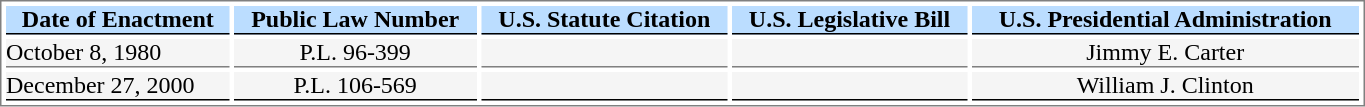<table style="border:1px solid gray; align:left; width:72%" cellspacing=3 cellpadding=0>
<tr style="font-weight:bold; text-align:center; background:#bbddff; color:black;">
<th style=" border-bottom:1.5px solid black">Date of Enactment</th>
<th style=" border-bottom:1.5px solid black">Public Law Number</th>
<th style=" border-bottom:1.5px solid black">U.S. Statute Citation</th>
<th style=" border-bottom:1.5px solid black">U.S. Legislative Bill</th>
<th style=" border-bottom:1.5px solid black">U.S. Presidential Administration</th>
</tr>
<tr>
<td style="border-bottom:1px solid gray; background:#F5F5F5;">October 8, 1980</td>
<td style="border-bottom:1px solid gray; background:#F5F5F5; text-align:center;">P.L. 96-399</td>
<td style="border-bottom:1px solid gray; background:#F5F5F5; text-align:center;"></td>
<td style="border-bottom:1px solid gray; background:#F5F5F5; text-align:center;"></td>
<td style="border-bottom:1px solid gray; background:#F5F5F5; text-align:center;">Jimmy E. Carter</td>
</tr>
<tr>
<td style="border-bottom:1.5px solid black; background:#F5F5F5;">December 27, 2000</td>
<td style="border-bottom:1.5px solid black; background:#F5F5F5; text-align:center;">P.L. 106-569</td>
<td style="border-bottom:1.5px solid black; background:#F5F5F5; text-align:center;"></td>
<td style="border-bottom:1.5px solid black; background:#F5F5F5; text-align:center;"></td>
<td style="border-bottom:1.5px solid black; background:#F5F5F5; text-align:center;">William J. Clinton</td>
</tr>
</table>
